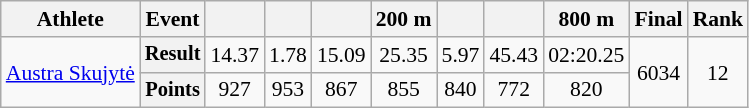<table class="wikitable" style="font-size:90%">
<tr>
<th>Athlete</th>
<th>Event</th>
<th></th>
<th></th>
<th></th>
<th>200 m</th>
<th></th>
<th></th>
<th>800 m</th>
<th>Final</th>
<th>Rank</th>
</tr>
<tr align=center>
<td rowspan=2 align=left><a href='#'>Austra Skujytė</a></td>
<th style="font-size:95%">Result</th>
<td>14.37</td>
<td>1.78</td>
<td>15.09</td>
<td>25.35</td>
<td>5.97</td>
<td>45.43</td>
<td>02:20.25</td>
<td rowspan=2>6034</td>
<td rowspan=2>12</td>
</tr>
<tr align=center>
<th style="font-size:95%">Points</th>
<td>927</td>
<td>953</td>
<td>867</td>
<td>855</td>
<td>840</td>
<td>772</td>
<td>820</td>
</tr>
</table>
